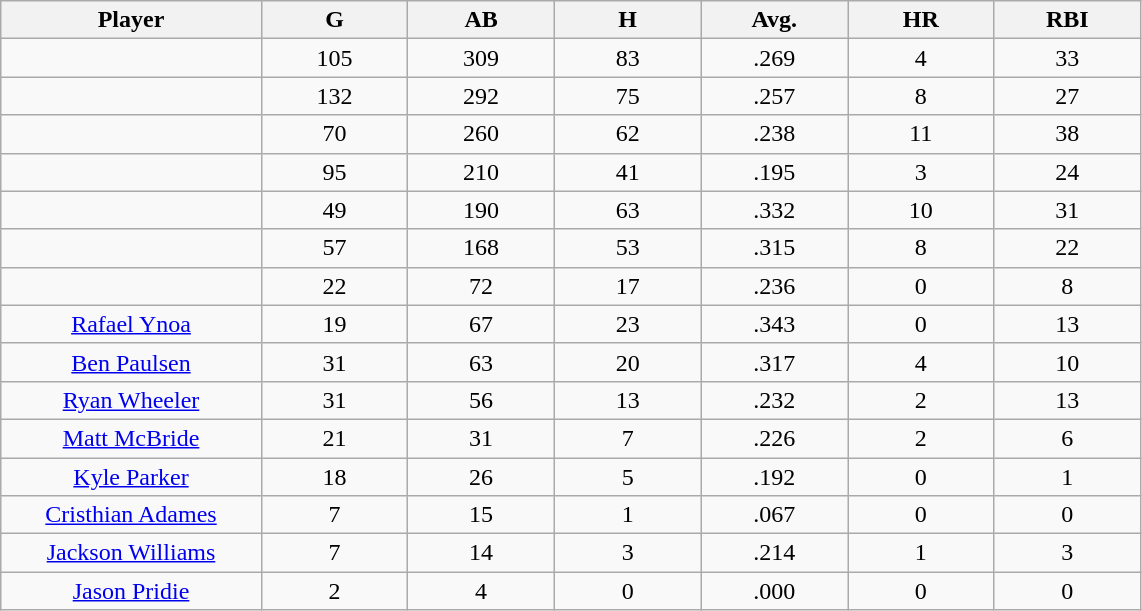<table class="wikitable sortable">
<tr>
<th bgcolor="#DDDDFF" width="16%">Player</th>
<th bgcolor="#DDDDFF" width="9%">G</th>
<th bgcolor="#DDDDFF" width="9%">AB</th>
<th bgcolor="#DDDDFF" width="9%">H</th>
<th bgcolor="#DDDDFF" width="9%">Avg.</th>
<th bgcolor="#DDDDFF" width="9%">HR</th>
<th bgcolor="#DDDDFF" width="9%">RBI</th>
</tr>
<tr align="center">
<td></td>
<td>105</td>
<td>309</td>
<td>83</td>
<td>.269</td>
<td>4</td>
<td>33</td>
</tr>
<tr align="center">
<td></td>
<td>132</td>
<td>292</td>
<td>75</td>
<td>.257</td>
<td>8</td>
<td>27</td>
</tr>
<tr align="center">
<td></td>
<td>70</td>
<td>260</td>
<td>62</td>
<td>.238</td>
<td>11</td>
<td>38</td>
</tr>
<tr align="center">
<td></td>
<td>95</td>
<td>210</td>
<td>41</td>
<td>.195</td>
<td>3</td>
<td>24</td>
</tr>
<tr align="center">
<td></td>
<td>49</td>
<td>190</td>
<td>63</td>
<td>.332</td>
<td>10</td>
<td>31</td>
</tr>
<tr align="center">
<td></td>
<td>57</td>
<td>168</td>
<td>53</td>
<td>.315</td>
<td>8</td>
<td>22</td>
</tr>
<tr align="center">
<td></td>
<td>22</td>
<td>72</td>
<td>17</td>
<td>.236</td>
<td>0</td>
<td>8</td>
</tr>
<tr align="center">
<td><a href='#'>Rafael Ynoa</a></td>
<td>19</td>
<td>67</td>
<td>23</td>
<td>.343</td>
<td>0</td>
<td>13</td>
</tr>
<tr align=center>
<td><a href='#'>Ben Paulsen</a></td>
<td>31</td>
<td>63</td>
<td>20</td>
<td>.317</td>
<td>4</td>
<td>10</td>
</tr>
<tr align=center>
<td><a href='#'>Ryan Wheeler</a></td>
<td>31</td>
<td>56</td>
<td>13</td>
<td>.232</td>
<td>2</td>
<td>13</td>
</tr>
<tr align=center>
<td><a href='#'>Matt McBride</a></td>
<td>21</td>
<td>31</td>
<td>7</td>
<td>.226</td>
<td>2</td>
<td>6</td>
</tr>
<tr align=center>
<td><a href='#'>Kyle Parker</a></td>
<td>18</td>
<td>26</td>
<td>5</td>
<td>.192</td>
<td>0</td>
<td>1</td>
</tr>
<tr align=center>
<td><a href='#'>Cristhian Adames</a></td>
<td>7</td>
<td>15</td>
<td>1</td>
<td>.067</td>
<td>0</td>
<td>0</td>
</tr>
<tr align=center>
<td><a href='#'>Jackson Williams</a></td>
<td>7</td>
<td>14</td>
<td>3</td>
<td>.214</td>
<td>1</td>
<td>3</td>
</tr>
<tr align=center>
<td><a href='#'>Jason Pridie</a></td>
<td>2</td>
<td>4</td>
<td>0</td>
<td>.000</td>
<td>0</td>
<td>0</td>
</tr>
</table>
